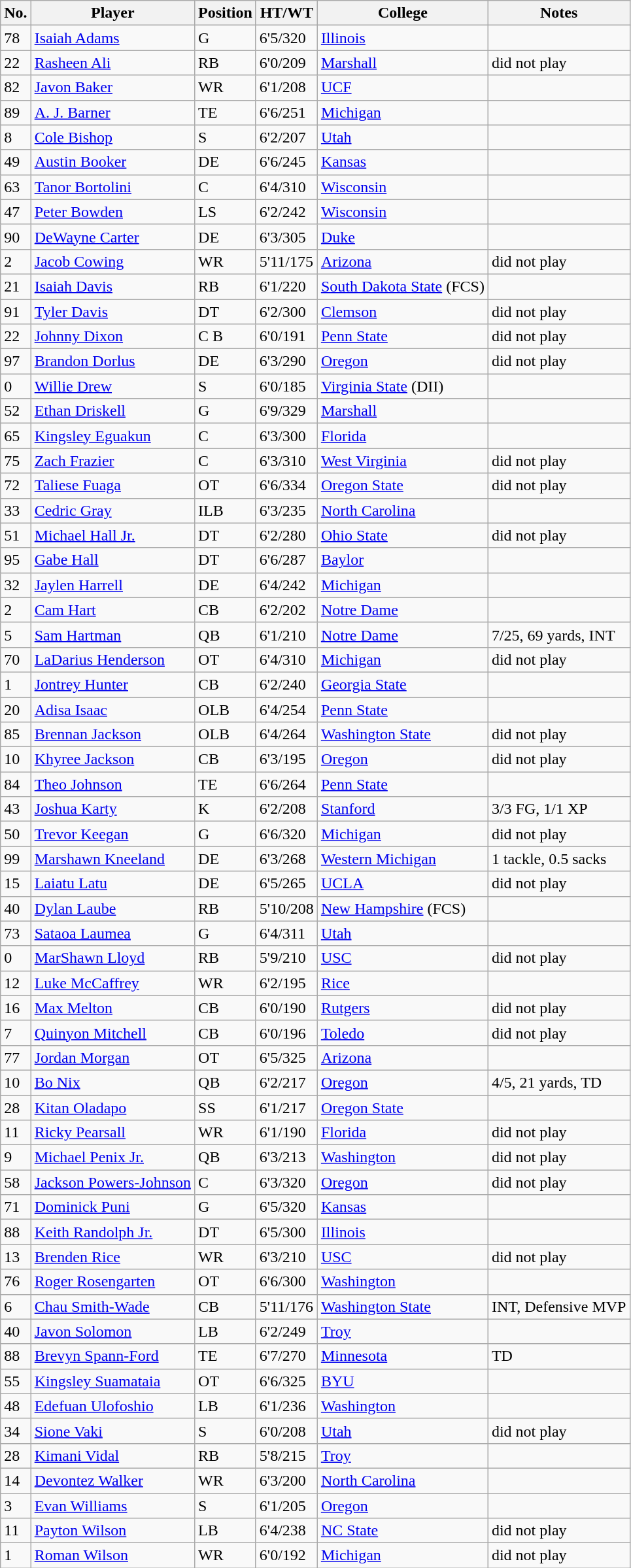<table class = "wikitable sortable">
<tr>
<th>No.</th>
<th>Player</th>
<th>Position</th>
<th class="unsortable">HT/WT</th>
<th>College</th>
<th class="unsortable">Notes</th>
</tr>
<tr>
<td>78</td>
<td><a href='#'>Isaiah Adams</a></td>
<td>G</td>
<td>6'5/320</td>
<td><a href='#'>Illinois</a></td>
<td></td>
</tr>
<tr>
<td>22</td>
<td><a href='#'>Rasheen Ali</a></td>
<td>RB</td>
<td>6'0/209</td>
<td><a href='#'>Marshall</a></td>
<td>did not play</td>
</tr>
<tr>
<td>82</td>
<td><a href='#'>Javon Baker</a></td>
<td>WR</td>
<td>6'1/208</td>
<td><a href='#'>UCF</a></td>
<td></td>
</tr>
<tr>
<td>89</td>
<td><a href='#'>A. J. Barner</a></td>
<td>TE</td>
<td>6'6/251</td>
<td><a href='#'>Michigan</a></td>
<td></td>
</tr>
<tr>
<td>8</td>
<td><a href='#'>Cole Bishop</a></td>
<td>S</td>
<td>6'2/207</td>
<td><a href='#'>Utah</a></td>
<td></td>
</tr>
<tr>
<td>49</td>
<td><a href='#'>Austin Booker</a></td>
<td>DE</td>
<td>6'6/245</td>
<td><a href='#'>Kansas</a></td>
<td></td>
</tr>
<tr>
<td>63</td>
<td><a href='#'>Tanor Bortolini</a></td>
<td>C</td>
<td>6'4/310</td>
<td><a href='#'>Wisconsin</a></td>
<td></td>
</tr>
<tr>
<td>47</td>
<td><a href='#'>Peter Bowden</a></td>
<td>LS</td>
<td>6'2/242</td>
<td><a href='#'>Wisconsin</a></td>
<td></td>
</tr>
<tr>
<td>90</td>
<td><a href='#'>DeWayne Carter</a></td>
<td>DE</td>
<td>6'3/305</td>
<td><a href='#'>Duke</a></td>
<td></td>
</tr>
<tr>
<td>2</td>
<td><a href='#'>Jacob Cowing</a></td>
<td>WR</td>
<td>5'11/175</td>
<td><a href='#'>Arizona</a></td>
<td>did not play</td>
</tr>
<tr>
<td>21</td>
<td><a href='#'>Isaiah Davis</a></td>
<td>RB</td>
<td>6'1/220</td>
<td><a href='#'>South Dakota State</a> (FCS)</td>
<td></td>
</tr>
<tr>
<td>91</td>
<td><a href='#'>Tyler Davis</a></td>
<td>DT</td>
<td>6'2/300</td>
<td><a href='#'>Clemson</a></td>
<td>did not play</td>
</tr>
<tr>
<td>22</td>
<td><a href='#'>Johnny Dixon</a></td>
<td>C B</td>
<td>6'0/191</td>
<td><a href='#'>Penn State</a></td>
<td>did not play</td>
</tr>
<tr>
<td>97</td>
<td><a href='#'>Brandon Dorlus</a></td>
<td>DE</td>
<td>6'3/290</td>
<td><a href='#'>Oregon</a></td>
<td>did not play</td>
</tr>
<tr>
<td>0</td>
<td><a href='#'>Willie Drew</a></td>
<td>S</td>
<td>6'0/185</td>
<td><a href='#'>Virginia State</a> (DII)</td>
<td></td>
</tr>
<tr>
<td>52</td>
<td><a href='#'>Ethan Driskell</a></td>
<td>G</td>
<td>6'9/329</td>
<td><a href='#'>Marshall</a></td>
<td></td>
</tr>
<tr>
<td>65</td>
<td><a href='#'>Kingsley Eguakun</a></td>
<td>C</td>
<td>6'3/300</td>
<td><a href='#'>Florida</a></td>
<td></td>
</tr>
<tr>
<td>75</td>
<td><a href='#'>Zach Frazier</a></td>
<td>C</td>
<td>6'3/310</td>
<td><a href='#'>West Virginia</a></td>
<td>did not play</td>
</tr>
<tr>
<td>72</td>
<td><a href='#'>Taliese Fuaga</a></td>
<td>OT</td>
<td>6'6/334</td>
<td><a href='#'>Oregon State</a></td>
<td>did not play</td>
</tr>
<tr>
<td>33</td>
<td><a href='#'>Cedric Gray</a></td>
<td>ILB</td>
<td>6'3/235</td>
<td><a href='#'>North Carolina</a></td>
<td></td>
</tr>
<tr>
<td>51</td>
<td><a href='#'>Michael Hall Jr.</a></td>
<td>DT</td>
<td>6'2/280</td>
<td><a href='#'>Ohio State</a></td>
<td>did not play</td>
</tr>
<tr>
<td>95</td>
<td><a href='#'>Gabe Hall</a></td>
<td>DT</td>
<td>6'6/287</td>
<td><a href='#'>Baylor</a></td>
<td></td>
</tr>
<tr>
<td>32</td>
<td><a href='#'>Jaylen Harrell</a></td>
<td>DE</td>
<td>6'4/242</td>
<td><a href='#'>Michigan</a></td>
<td></td>
</tr>
<tr>
<td>2</td>
<td><a href='#'>Cam Hart</a></td>
<td>CB</td>
<td>6'2/202</td>
<td><a href='#'>Notre Dame</a></td>
<td></td>
</tr>
<tr>
<td>5</td>
<td><a href='#'>Sam Hartman</a></td>
<td>QB</td>
<td>6'1/210</td>
<td><a href='#'>Notre Dame</a></td>
<td>7/25, 69 yards, INT</td>
</tr>
<tr>
<td>70</td>
<td><a href='#'>LaDarius Henderson</a></td>
<td>OT</td>
<td>6'4/310</td>
<td><a href='#'>Michigan</a></td>
<td>did not play</td>
</tr>
<tr>
<td>1</td>
<td><a href='#'>Jontrey Hunter</a></td>
<td>CB</td>
<td>6'2/240</td>
<td><a href='#'>Georgia State</a></td>
<td></td>
</tr>
<tr>
<td>20</td>
<td><a href='#'>Adisa Isaac</a></td>
<td>OLB</td>
<td>6'4/254</td>
<td><a href='#'>Penn State</a></td>
<td></td>
</tr>
<tr>
<td>85</td>
<td><a href='#'>Brennan Jackson</a></td>
<td>OLB</td>
<td>6'4/264</td>
<td><a href='#'>Washington State</a></td>
<td>did not play</td>
</tr>
<tr>
<td>10</td>
<td><a href='#'>Khyree Jackson</a></td>
<td>CB</td>
<td>6'3/195</td>
<td><a href='#'>Oregon</a></td>
<td>did not play</td>
</tr>
<tr>
<td>84</td>
<td><a href='#'>Theo Johnson</a></td>
<td>TE</td>
<td>6'6/264</td>
<td><a href='#'>Penn State</a></td>
<td></td>
</tr>
<tr>
<td>43</td>
<td><a href='#'>Joshua Karty</a></td>
<td>K</td>
<td>6'2/208</td>
<td><a href='#'>Stanford</a></td>
<td>3/3 FG, 1/1 XP</td>
</tr>
<tr>
<td>50</td>
<td><a href='#'>Trevor Keegan</a></td>
<td>G</td>
<td>6'6/320</td>
<td><a href='#'>Michigan</a></td>
<td>did not play</td>
</tr>
<tr>
<td>99</td>
<td><a href='#'>Marshawn Kneeland</a></td>
<td>DE</td>
<td>6'3/268</td>
<td><a href='#'>Western Michigan</a></td>
<td>1 tackle, 0.5 sacks</td>
</tr>
<tr>
<td>15</td>
<td><a href='#'>Laiatu Latu</a></td>
<td>DE</td>
<td>6'5/265</td>
<td><a href='#'>UCLA</a></td>
<td>did not play</td>
</tr>
<tr>
<td>40</td>
<td><a href='#'>Dylan Laube</a></td>
<td>RB</td>
<td>5'10/208</td>
<td><a href='#'>New Hampshire</a> (FCS)</td>
<td></td>
</tr>
<tr>
<td>73</td>
<td><a href='#'>Sataoa Laumea</a></td>
<td>G</td>
<td>6'4/311</td>
<td><a href='#'>Utah</a></td>
<td></td>
</tr>
<tr>
<td>0</td>
<td><a href='#'>MarShawn Lloyd</a></td>
<td>RB</td>
<td>5'9/210</td>
<td><a href='#'>USC</a></td>
<td>did not play</td>
</tr>
<tr>
<td>12</td>
<td><a href='#'>Luke McCaffrey</a></td>
<td>WR</td>
<td>6'2/195</td>
<td><a href='#'>Rice</a></td>
<td></td>
</tr>
<tr>
<td>16</td>
<td><a href='#'>Max Melton</a></td>
<td>CB</td>
<td>6'0/190</td>
<td><a href='#'>Rutgers</a></td>
<td>did not play</td>
</tr>
<tr>
<td>7</td>
<td><a href='#'>Quinyon Mitchell</a></td>
<td>CB</td>
<td>6'0/196</td>
<td><a href='#'>Toledo</a></td>
<td>did not play</td>
</tr>
<tr>
<td>77</td>
<td><a href='#'>Jordan Morgan</a></td>
<td>OT</td>
<td>6'5/325</td>
<td><a href='#'>Arizona</a></td>
<td></td>
</tr>
<tr>
<td>10</td>
<td><a href='#'>Bo Nix</a></td>
<td>QB</td>
<td>6'2/217</td>
<td><a href='#'>Oregon</a></td>
<td>4/5, 21 yards, TD</td>
</tr>
<tr>
<td>28</td>
<td><a href='#'>Kitan Oladapo</a></td>
<td>SS</td>
<td>6'1/217</td>
<td><a href='#'>Oregon State</a></td>
<td></td>
</tr>
<tr>
<td>11</td>
<td><a href='#'>Ricky Pearsall</a></td>
<td>WR</td>
<td>6'1/190</td>
<td><a href='#'>Florida</a></td>
<td>did not play</td>
</tr>
<tr>
<td>9</td>
<td><a href='#'>Michael Penix Jr.</a></td>
<td>QB</td>
<td>6'3/213</td>
<td><a href='#'>Washington</a></td>
<td>did not play</td>
</tr>
<tr>
<td>58</td>
<td><a href='#'>Jackson Powers-Johnson</a></td>
<td>C</td>
<td>6'3/320</td>
<td><a href='#'>Oregon</a></td>
<td>did not play</td>
</tr>
<tr>
<td>71</td>
<td><a href='#'>Dominick Puni</a></td>
<td>G</td>
<td>6'5/320</td>
<td><a href='#'>Kansas</a></td>
<td></td>
</tr>
<tr>
<td>88</td>
<td><a href='#'>Keith Randolph Jr.</a></td>
<td>DT</td>
<td>6'5/300</td>
<td><a href='#'>Illinois</a></td>
<td></td>
</tr>
<tr>
<td>13</td>
<td><a href='#'>Brenden Rice</a></td>
<td>WR</td>
<td>6'3/210</td>
<td><a href='#'>USC</a></td>
<td>did not play</td>
</tr>
<tr>
<td>76</td>
<td><a href='#'>Roger Rosengarten</a></td>
<td>OT</td>
<td>6'6/300</td>
<td><a href='#'>Washington</a></td>
<td></td>
</tr>
<tr>
<td>6</td>
<td><a href='#'>Chau Smith-Wade</a></td>
<td>CB</td>
<td>5'11/176</td>
<td><a href='#'>Washington State</a></td>
<td>INT, Defensive MVP</td>
</tr>
<tr>
<td>40</td>
<td><a href='#'>Javon Solomon</a></td>
<td>LB</td>
<td>6'2/249</td>
<td><a href='#'>Troy</a></td>
<td></td>
</tr>
<tr>
<td>88</td>
<td><a href='#'>Brevyn Spann-Ford</a></td>
<td>TE</td>
<td>6'7/270</td>
<td><a href='#'>Minnesota</a></td>
<td>TD</td>
</tr>
<tr>
<td>55</td>
<td><a href='#'>Kingsley Suamataia</a></td>
<td>OT</td>
<td>6'6/325</td>
<td><a href='#'>BYU</a></td>
<td></td>
</tr>
<tr>
<td>48</td>
<td><a href='#'>Edefuan Ulofoshio</a></td>
<td>LB</td>
<td>6'1/236</td>
<td><a href='#'>Washington</a></td>
<td></td>
</tr>
<tr>
<td>34</td>
<td><a href='#'>Sione Vaki</a></td>
<td>S</td>
<td>6'0/208</td>
<td><a href='#'>Utah</a></td>
<td>did not play</td>
</tr>
<tr>
<td>28</td>
<td><a href='#'>Kimani Vidal</a></td>
<td>RB</td>
<td>5'8/215</td>
<td><a href='#'>Troy</a></td>
<td></td>
</tr>
<tr>
<td>14</td>
<td><a href='#'>Devontez Walker</a></td>
<td>WR</td>
<td>6'3/200</td>
<td><a href='#'>North Carolina</a></td>
<td></td>
</tr>
<tr>
<td>3</td>
<td><a href='#'>Evan Williams</a></td>
<td>S</td>
<td>6'1/205</td>
<td><a href='#'>Oregon</a></td>
<td></td>
</tr>
<tr>
<td>11</td>
<td><a href='#'>Payton Wilson</a></td>
<td>LB</td>
<td>6'4/238</td>
<td><a href='#'>NC State</a></td>
<td>did not play</td>
</tr>
<tr>
<td>1</td>
<td><a href='#'>Roman Wilson</a></td>
<td>WR</td>
<td>6'0/192</td>
<td><a href='#'>Michigan</a></td>
<td>did not play</td>
</tr>
</table>
